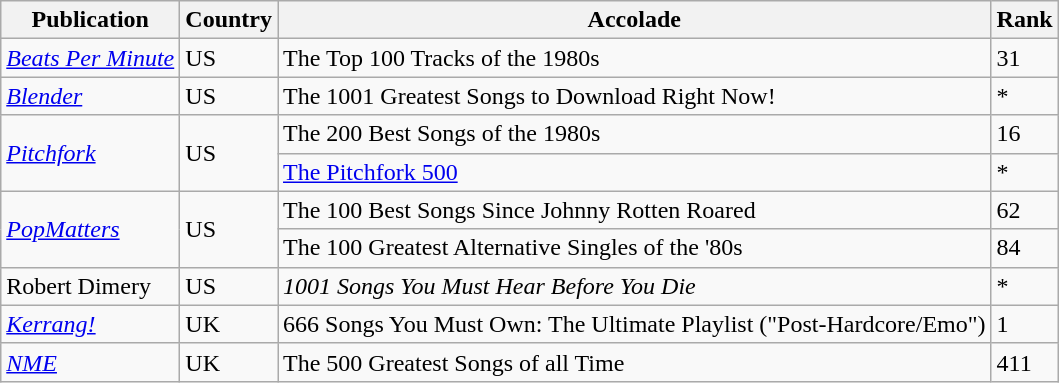<table class="wikitable sortable">
<tr>
<th>Publication</th>
<th>Country</th>
<th>Accolade</th>
<th>Rank</th>
</tr>
<tr>
<td><em><a href='#'>Beats Per Minute</a></em></td>
<td>US</td>
<td>The Top 100 Tracks of the 1980s</td>
<td>31</td>
</tr>
<tr>
<td><em><a href='#'>Blender</a></em></td>
<td>US</td>
<td>The 1001 Greatest Songs to Download Right Now!</td>
<td>*</td>
</tr>
<tr>
<td rowspan=2><em><a href='#'>Pitchfork</a></em></td>
<td rowspan=2>US</td>
<td>The 200 Best Songs of the 1980s</td>
<td>16</td>
</tr>
<tr>
<td><a href='#'>The Pitchfork 500</a></td>
<td>*</td>
</tr>
<tr>
<td rowspan=2><em><a href='#'>PopMatters</a></em></td>
<td rowspan=2>US</td>
<td>The 100 Best Songs Since Johnny Rotten Roared</td>
<td>62</td>
</tr>
<tr>
<td>The 100 Greatest Alternative Singles of the '80s</td>
<td>84</td>
</tr>
<tr>
<td>Robert Dimery</td>
<td>US</td>
<td><em>1001 Songs You Must Hear Before You Die</em></td>
<td>*</td>
</tr>
<tr>
<td><em><a href='#'>Kerrang!</a></em></td>
<td>UK</td>
<td>666 Songs You Must Own: The Ultimate Playlist ("Post-Hardcore/Emo")</td>
<td>1</td>
</tr>
<tr>
<td><em><a href='#'>NME</a></em></td>
<td>UK</td>
<td>The 500 Greatest Songs of all Time</td>
<td>411</td>
</tr>
</table>
